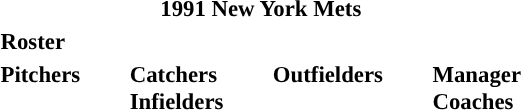<table class="toccolours" style="font-size: 95%;">
<tr>
<th colspan="10">1991 New York Mets</th>
</tr>
<tr>
<td colspan="10"><strong>Roster</strong></td>
</tr>
<tr>
<td valign="top"><strong>Pitchers</strong><br>
















</td>
<td width="25px"></td>
<td valign="top"><strong>Catchers</strong><br>



<strong>Infielders</strong>










</td>
<td width="25px"></td>
<td valign="top"><strong>Outfielders</strong><br>





</td>
<td width="25px"></td>
<td valign="top"><strong>Manager</strong><br>

<strong>Coaches</strong>




</td>
</tr>
</table>
